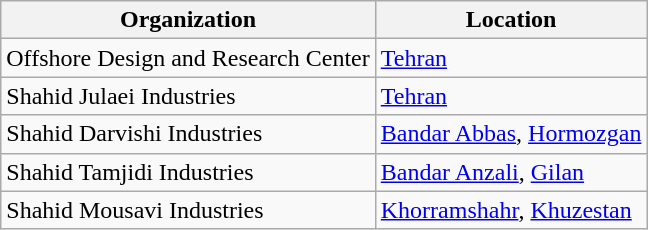<table class="wikitable">
<tr>
<th>Organization</th>
<th>Location</th>
</tr>
<tr>
<td>Offshore Design and Research Center</td>
<td><a href='#'>Tehran</a></td>
</tr>
<tr>
<td>Shahid Julaei Industries</td>
<td><a href='#'>Tehran</a></td>
</tr>
<tr>
<td>Shahid Darvishi Industries</td>
<td><a href='#'>Bandar Abbas</a>, <a href='#'>Hormozgan</a></td>
</tr>
<tr>
<td>Shahid Tamjidi Industries</td>
<td><a href='#'>Bandar Anzali</a>, <a href='#'>Gilan</a></td>
</tr>
<tr>
<td>Shahid Mousavi Industries</td>
<td><a href='#'>Khorramshahr</a>, <a href='#'>Khuzestan</a></td>
</tr>
</table>
